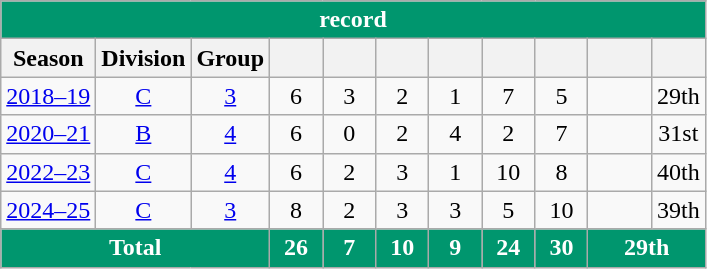<table class="wikitable" style="text-align: center;">
<tr>
<th style="color:white; background:#00966E;" colspan=11><a href='#'></a> record</th>
</tr>
<tr>
<th>Season</th>
<th>Division</th>
<th>Group</th>
<th width=28></th>
<th width=28></th>
<th width=28></th>
<th width=28></th>
<th width=28></th>
<th width=28></th>
<th width=35></th>
<th width=28></th>
</tr>
<tr>
<td><a href='#'>2018–19</a></td>
<td><a href='#'>C</a></td>
<td><a href='#'>3</a></td>
<td>6</td>
<td>3</td>
<td>2</td>
<td>1</td>
<td>7</td>
<td>5</td>
<td></td>
<td>29th</td>
</tr>
<tr>
<td><a href='#'>2020–21</a></td>
<td><a href='#'>B</a></td>
<td><a href='#'>4</a></td>
<td>6</td>
<td>0</td>
<td>2</td>
<td>4</td>
<td>2</td>
<td>7</td>
<td></td>
<td>31st</td>
</tr>
<tr>
<td><a href='#'>2022–23</a></td>
<td><a href='#'>C</a></td>
<td><a href='#'>4</a></td>
<td>6</td>
<td>2</td>
<td>3</td>
<td>1</td>
<td>10</td>
<td>8</td>
<td></td>
<td>40th</td>
</tr>
<tr>
<td><a href='#'>2024–25</a></td>
<td><a href='#'>C</a></td>
<td><a href='#'>3</a></td>
<td>8</td>
<td>2</td>
<td>3</td>
<td>3</td>
<td>5</td>
<td>10</td>
<td></td>
<td>39th</td>
</tr>
<tr>
<th style="color:white; background:#00966E;"colspan=3>Total</th>
<th style="color:white; background:#00966E;">26</th>
<th style="color:white; background:#00966E;">7</th>
<th style="color:white; background:#00966E;">10</th>
<th style="color:white; background:#00966E;">9</th>
<th style="color:white; background:#00966E;">24</th>
<th style="color:white; background:#00966E;">30</th>
<th style="color:white; background:#00966E;"colspan=2>29th</th>
</tr>
</table>
